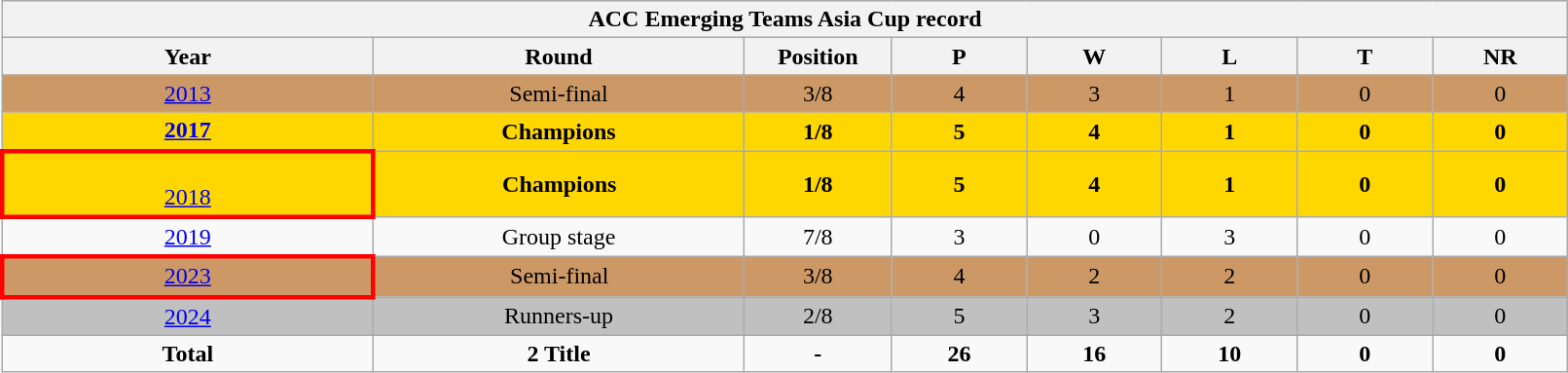<table class="wikitable" style="text-align: center; width:85%">
<tr>
<th colspan=10>ACC Emerging Teams Asia Cup record</th>
</tr>
<tr>
<th width=150>Year</th>
<th width=150>Round</th>
<th width=50>Position</th>
<th width=50>P</th>
<th width=50>W</th>
<th width=50>L</th>
<th width=50>T</th>
<th width=50>NR</th>
</tr>
<tr bgcolor="#cc9966">
<td> <a href='#'>2013</a></td>
<td>Semi-final</td>
<td>3/8</td>
<td>4</td>
<td>3</td>
<td>1</td>
<td>0</td>
<td>0</td>
</tr>
<tr style="background:gold;">
<td> <strong><a href='#'>2017</a></strong></td>
<td><strong>Champions</strong></td>
<td><strong>1/8</strong></td>
<td><strong>5</strong></td>
<td><strong>4</strong></td>
<td><strong>1</strong></td>
<td><strong>0</strong></td>
<td><strong>0</strong></td>
</tr>
<tr style="background:gold;">
<td style="border: 3px solid red"> <br>  <a href='#'>2018</a></td>
<td><strong>Champions</strong></td>
<td><strong>1/8</strong></td>
<td><strong>5</strong></td>
<td><strong>4</strong></td>
<td><strong>1</strong></td>
<td><strong>0</strong></td>
<td><strong>0</strong></td>
</tr>
<tr>
<td> <a href='#'>2019</a></td>
<td>Group stage</td>
<td>7/8</td>
<td>3</td>
<td>0</td>
<td>3</td>
<td>0</td>
<td>0</td>
</tr>
<tr bgcolor="#cc9966">
<td style="border: 3px solid red"> <a href='#'>2023</a></td>
<td>Semi-final</td>
<td>3/8</td>
<td>4</td>
<td>2</td>
<td>2</td>
<td>0</td>
<td>0</td>
</tr>
<tr style="background:silver;">
<td> <a href='#'>2024</a></td>
<td>Runners-up</td>
<td>2/8</td>
<td>5</td>
<td>3</td>
<td>2</td>
<td>0</td>
<td>0</td>
</tr>
<tr>
<td><strong>Total</strong></td>
<td><strong>2 Title</strong></td>
<td><strong>-</strong></td>
<td><strong>26</strong></td>
<td><strong>16</strong></td>
<td><strong>10</strong></td>
<td><strong>0</strong></td>
<td><strong>0</strong></td>
</tr>
</table>
